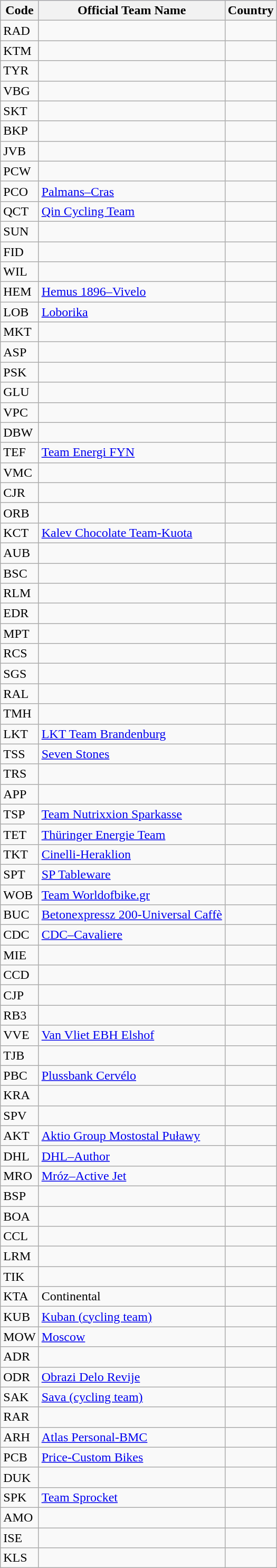<table class="wikitable">
<tr style="background:#ccccff;">
<th>Code</th>
<th>Official Team Name</th>
<th>Country</th>
</tr>
<tr>
<td>RAD</td>
<td></td>
<td></td>
</tr>
<tr>
<td>KTM</td>
<td></td>
<td></td>
</tr>
<tr>
<td>TYR</td>
<td></td>
<td></td>
</tr>
<tr>
<td>VBG</td>
<td></td>
<td></td>
</tr>
<tr>
<td>SKT</td>
<td></td>
<td></td>
</tr>
<tr>
<td>BKP</td>
<td></td>
<td></td>
</tr>
<tr>
<td>JVB</td>
<td></td>
<td></td>
</tr>
<tr>
<td>PCW</td>
<td></td>
<td></td>
</tr>
<tr>
<td>PCO</td>
<td><a href='#'>Palmans–Cras</a></td>
<td></td>
</tr>
<tr>
<td>QCT</td>
<td><a href='#'>Qin Cycling Team</a></td>
<td></td>
</tr>
<tr>
<td>SUN</td>
<td></td>
<td></td>
</tr>
<tr>
<td>FID</td>
<td></td>
<td></td>
</tr>
<tr>
<td>WIL</td>
<td></td>
<td></td>
</tr>
<tr>
<td>HEM</td>
<td><a href='#'>Hemus 1896–Vivelo</a></td>
<td></td>
</tr>
<tr>
<td>LOB</td>
<td><a href='#'>Loborika</a></td>
<td></td>
</tr>
<tr>
<td>MKT</td>
<td></td>
<td></td>
</tr>
<tr>
<td>ASP</td>
<td></td>
<td></td>
</tr>
<tr>
<td>PSK</td>
<td></td>
<td></td>
</tr>
<tr>
<td>GLU</td>
<td></td>
<td></td>
</tr>
<tr>
<td>VPC</td>
<td></td>
<td></td>
</tr>
<tr>
<td>DBW</td>
<td></td>
<td></td>
</tr>
<tr>
<td>TEF</td>
<td><a href='#'>Team Energi FYN</a></td>
<td></td>
</tr>
<tr>
<td>VMC</td>
<td></td>
<td></td>
</tr>
<tr>
<td>CJR</td>
<td></td>
<td></td>
</tr>
<tr>
<td>ORB</td>
<td></td>
<td></td>
</tr>
<tr>
<td>KCT</td>
<td><a href='#'>Kalev Chocolate Team-Kuota</a></td>
<td></td>
</tr>
<tr>
<td>AUB</td>
<td></td>
<td></td>
</tr>
<tr>
<td>BSC</td>
<td></td>
<td></td>
</tr>
<tr>
<td>RLM</td>
<td></td>
<td></td>
</tr>
<tr>
<td>EDR</td>
<td></td>
<td></td>
</tr>
<tr>
<td>MPT</td>
<td></td>
<td></td>
</tr>
<tr>
<td>RCS</td>
<td></td>
<td></td>
</tr>
<tr>
<td>SGS</td>
<td></td>
<td></td>
</tr>
<tr>
<td>RAL</td>
<td></td>
<td></td>
</tr>
<tr>
<td>TMH</td>
<td></td>
<td></td>
</tr>
<tr>
<td>LKT</td>
<td><a href='#'>LKT Team Brandenburg</a></td>
<td></td>
</tr>
<tr>
<td>TSS</td>
<td><a href='#'>Seven Stones</a></td>
<td></td>
</tr>
<tr>
<td>TRS</td>
<td></td>
<td></td>
</tr>
<tr>
<td>APP</td>
<td></td>
<td></td>
</tr>
<tr>
<td>TSP</td>
<td><a href='#'>Team Nutrixxion Sparkasse</a></td>
<td></td>
</tr>
<tr>
<td>TET</td>
<td><a href='#'>Thüringer Energie Team</a></td>
<td></td>
</tr>
<tr>
<td>TKT</td>
<td><a href='#'>Cinelli-Heraklion</a></td>
<td></td>
</tr>
<tr>
<td>SPT</td>
<td><a href='#'>SP Tableware</a></td>
<td></td>
</tr>
<tr>
<td>WOB</td>
<td><a href='#'>Team Worldofbike.gr</a></td>
<td></td>
</tr>
<tr>
<td>BUC</td>
<td><a href='#'>Betonexpressz 200-Universal Caffè</a></td>
<td></td>
</tr>
<tr>
<td>CDC</td>
<td><a href='#'>CDC–Cavaliere</a></td>
<td></td>
</tr>
<tr>
<td>MIE</td>
<td></td>
<td></td>
</tr>
<tr>
<td>CCD</td>
<td></td>
<td></td>
</tr>
<tr>
<td>CJP</td>
<td></td>
<td></td>
</tr>
<tr>
<td>RB3</td>
<td></td>
<td></td>
</tr>
<tr>
<td>VVE</td>
<td><a href='#'>Van Vliet EBH Elshof</a></td>
<td></td>
</tr>
<tr>
<td>TJB</td>
<td></td>
<td></td>
</tr>
<tr>
<td>PBC</td>
<td><a href='#'>Plussbank Cervélo</a></td>
<td></td>
</tr>
<tr>
<td>KRA</td>
<td></td>
<td></td>
</tr>
<tr>
<td>SPV</td>
<td></td>
<td></td>
</tr>
<tr>
<td>AKT</td>
<td><a href='#'>Aktio Group Mostostal Puławy</a></td>
<td></td>
</tr>
<tr>
<td>DHL</td>
<td><a href='#'>DHL–Author</a></td>
<td></td>
</tr>
<tr>
<td>MRO</td>
<td><a href='#'>Mróz–Active Jet</a></td>
<td></td>
</tr>
<tr>
<td>BSP</td>
<td></td>
<td></td>
</tr>
<tr>
<td>BOA</td>
<td></td>
<td></td>
</tr>
<tr>
<td>CCL</td>
<td></td>
<td></td>
</tr>
<tr>
<td>LRM</td>
<td></td>
<td></td>
</tr>
<tr>
<td>TIK</td>
<td></td>
<td></td>
</tr>
<tr>
<td>KTA</td>
<td>Continental </td>
<td></td>
</tr>
<tr>
<td>KUB</td>
<td><a href='#'>Kuban (cycling team)</a></td>
<td></td>
</tr>
<tr>
<td>MOW</td>
<td><a href='#'>Moscow</a></td>
<td></td>
</tr>
<tr>
<td>ADR</td>
<td></td>
<td></td>
</tr>
<tr>
<td>ODR</td>
<td><a href='#'>Obrazi Delo Revije</a></td>
<td></td>
</tr>
<tr>
<td>SAK</td>
<td><a href='#'>Sava (cycling team)</a></td>
<td></td>
</tr>
<tr>
<td>RAR</td>
<td></td>
<td></td>
</tr>
<tr>
<td>ARH</td>
<td><a href='#'>Atlas Personal-BMC</a></td>
<td></td>
</tr>
<tr>
<td>PCB</td>
<td><a href='#'>Price-Custom Bikes</a></td>
<td></td>
</tr>
<tr>
<td>DUK</td>
<td></td>
<td></td>
</tr>
<tr>
<td>SPK</td>
<td><a href='#'>Team Sprocket</a></td>
<td></td>
</tr>
<tr>
<td>AMO</td>
<td></td>
<td></td>
</tr>
<tr>
<td>ISE</td>
<td></td>
<td></td>
</tr>
<tr>
<td>KLS</td>
<td></td>
<td></td>
</tr>
</table>
